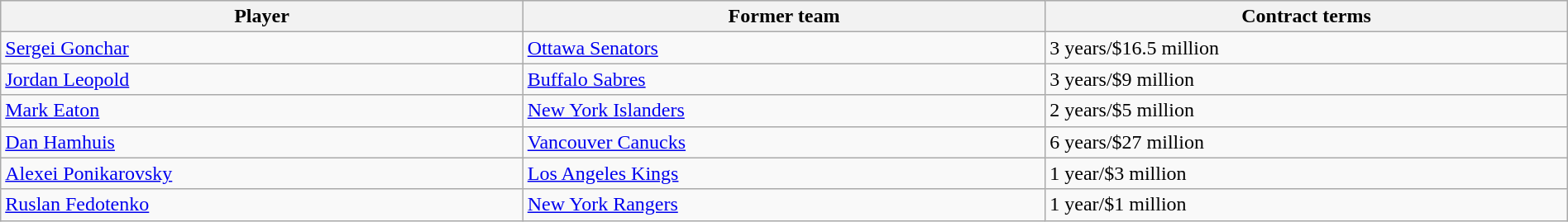<table class="wikitable" style="width:100%;">
<tr style="text-align:center; background:#ddd;">
<th style="width:33%;">Player</th>
<th style="width:33%;">Former team</th>
<th style="width:33%;">Contract terms</th>
</tr>
<tr>
<td><a href='#'>Sergei Gonchar</a></td>
<td><a href='#'>Ottawa Senators</a></td>
<td>3 years/$16.5 million</td>
</tr>
<tr>
<td><a href='#'>Jordan Leopold</a></td>
<td><a href='#'>Buffalo Sabres</a></td>
<td>3 years/$9 million</td>
</tr>
<tr>
<td><a href='#'>Mark Eaton</a></td>
<td><a href='#'>New York Islanders</a></td>
<td>2 years/$5 million</td>
</tr>
<tr>
<td><a href='#'>Dan Hamhuis</a></td>
<td><a href='#'>Vancouver Canucks</a></td>
<td>6 years/$27 million</td>
</tr>
<tr>
<td><a href='#'>Alexei Ponikarovsky</a></td>
<td><a href='#'>Los Angeles Kings</a></td>
<td>1 year/$3 million</td>
</tr>
<tr>
<td><a href='#'>Ruslan Fedotenko</a></td>
<td><a href='#'>New York Rangers</a></td>
<td>1 year/$1 million</td>
</tr>
</table>
